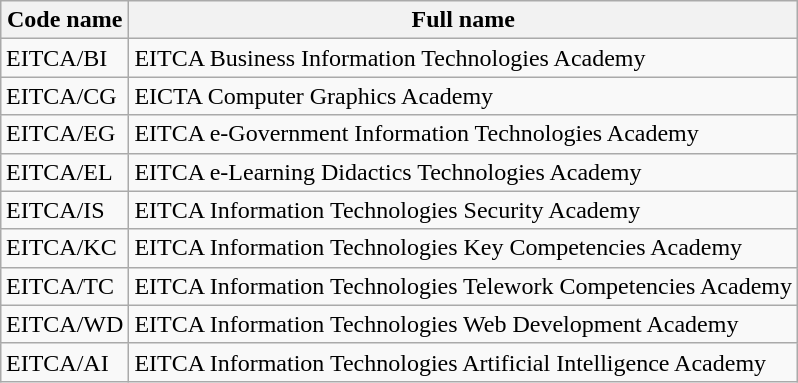<table class="wikitable" style="margin-left:auto;margin-right:auto;">
<tr>
<th>Code name</th>
<th>Full name</th>
</tr>
<tr>
<td>EITCA/BI</td>
<td>EITCA Business Information Technologies Academy</td>
</tr>
<tr>
<td>EITCA/CG</td>
<td>EICTA Computer Graphics Academy</td>
</tr>
<tr>
<td>EITCA/EG</td>
<td>EITCA e-Government Information Technologies Academy</td>
</tr>
<tr>
<td>EITCA/EL</td>
<td>EITCA e-Learning Didactics Technologies Academy</td>
</tr>
<tr>
<td>EITCA/IS</td>
<td>EITCA Information Technologies Security Academy</td>
</tr>
<tr>
<td>EITCA/KC</td>
<td>EITCA Information Technologies Key Competencies Academy</td>
</tr>
<tr>
<td>EITCA/TC</td>
<td>EITCA Information Technologies Telework Competencies Academy</td>
</tr>
<tr>
<td>EITCA/WD</td>
<td>EITCA Information Technologies Web Development Academy</td>
</tr>
<tr>
<td>EITCA/AI</td>
<td>EITCA Information Technologies Artificial Intelligence Academy</td>
</tr>
</table>
